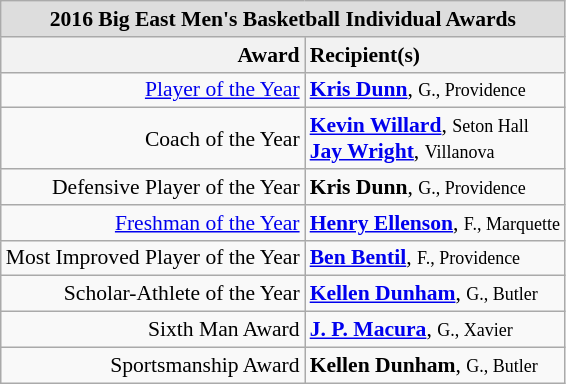<table class="wikitable" style="white-space:nowrap; font-size:90%;">
<tr>
<td colspan="7" style="text-align:center; background:#ddd;"><strong>2016 Big East Men's Basketball Individual Awards</strong></td>
</tr>
<tr>
<th style="text-align:right;">Award</th>
<th style="text-align:left;">Recipient(s)</th>
</tr>
<tr>
<td style="text-align:right;"><a href='#'>Player of the Year</a></td>
<td style="text-align:left;"><strong><a href='#'>Kris Dunn</a></strong>, <small>G., Providence</small><br></td>
</tr>
<tr>
<td style="text-align:right;">Coach of the Year</td>
<td style="text-align:left;"><strong><a href='#'>Kevin Willard</a></strong>, <small>Seton Hall</small><br><strong><a href='#'>Jay Wright</a></strong>, <small>Villanova</small><br></td>
</tr>
<tr>
<td style="text-align:right;">Defensive Player of the Year</td>
<td style="text-align:left;"><strong>Kris Dunn</strong>, <small>G., Providence</small><br></td>
</tr>
<tr>
<td style="text-align:right;"><a href='#'>Freshman of the Year</a></td>
<td style="text-align:left;"><strong><a href='#'>Henry Ellenson</a></strong>, <small>F., Marquette</small><br></td>
</tr>
<tr>
<td style="text-align:right;">Most Improved Player of the Year</td>
<td style="text-align:left;"><strong><a href='#'>Ben Bentil</a></strong>, <small>F., Providence</small><br></td>
</tr>
<tr>
<td style="text-align:right;">Scholar-Athlete of the Year</td>
<td style="text-align:left;"><strong><a href='#'>Kellen Dunham</a></strong>, <small>G., Butler</small><br></td>
</tr>
<tr>
<td style="text-align:right;">Sixth Man Award</td>
<td style="text-align:left;"><strong><a href='#'>J. P. Macura</a></strong>, <small>G., Xavier</small><br></td>
</tr>
<tr>
<td style="text-align:right;">Sportsmanship Award</td>
<td style="text-align:left;"><strong>Kellen Dunham</strong>, <small>G., Butler</small><br></td>
</tr>
</table>
